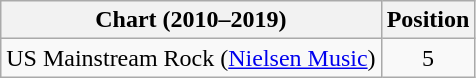<table class="wikitable">
<tr>
<th scope="col">Chart (2010–2019)</th>
<th scope="col">Position</th>
</tr>
<tr>
<td>US Mainstream Rock (<a href='#'>Nielsen Music</a>)</td>
<td align="center">5</td>
</tr>
</table>
